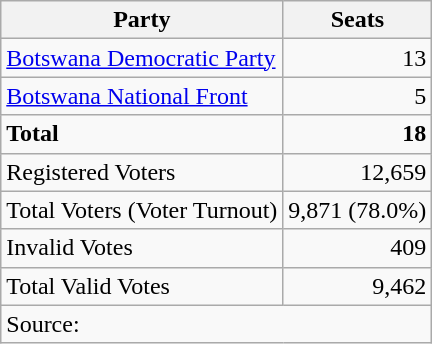<table class=wikitable style=text-align:right>
<tr>
<th>Party</th>
<th>Seats</th>
</tr>
<tr>
<td align=left><a href='#'>Botswana Democratic Party</a></td>
<td>13</td>
</tr>
<tr>
<td align=left><a href='#'>Botswana National Front</a></td>
<td>5</td>
</tr>
<tr>
<td align=left><strong>Total</strong></td>
<td><strong>18</strong></td>
</tr>
<tr>
<td align=left>Registered Voters</td>
<td>12,659</td>
</tr>
<tr>
<td align=left>Total Voters (Voter Turnout)</td>
<td>9,871 (78.0%)</td>
</tr>
<tr>
<td align=left>Invalid Votes</td>
<td>409</td>
</tr>
<tr>
<td align=left>Total Valid Votes</td>
<td>9,462</td>
</tr>
<tr>
<td colspan=4 align=left>Source: </td>
</tr>
</table>
